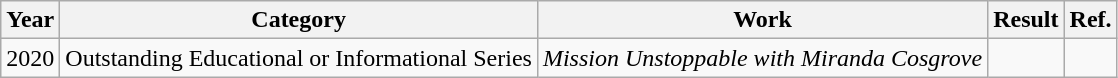<table class="wikitable">
<tr>
<th>Year</th>
<th>Category</th>
<th>Work</th>
<th>Result</th>
<th>Ref.</th>
</tr>
<tr>
<td rowspan="2">2020</td>
<td>Outstanding Educational or Informational Series</td>
<td rowspan="2"><em>Mission Unstoppable with Miranda Cosgrove</em></td>
<td></td>
<td rowspan="2"></td>
</tr>
</table>
